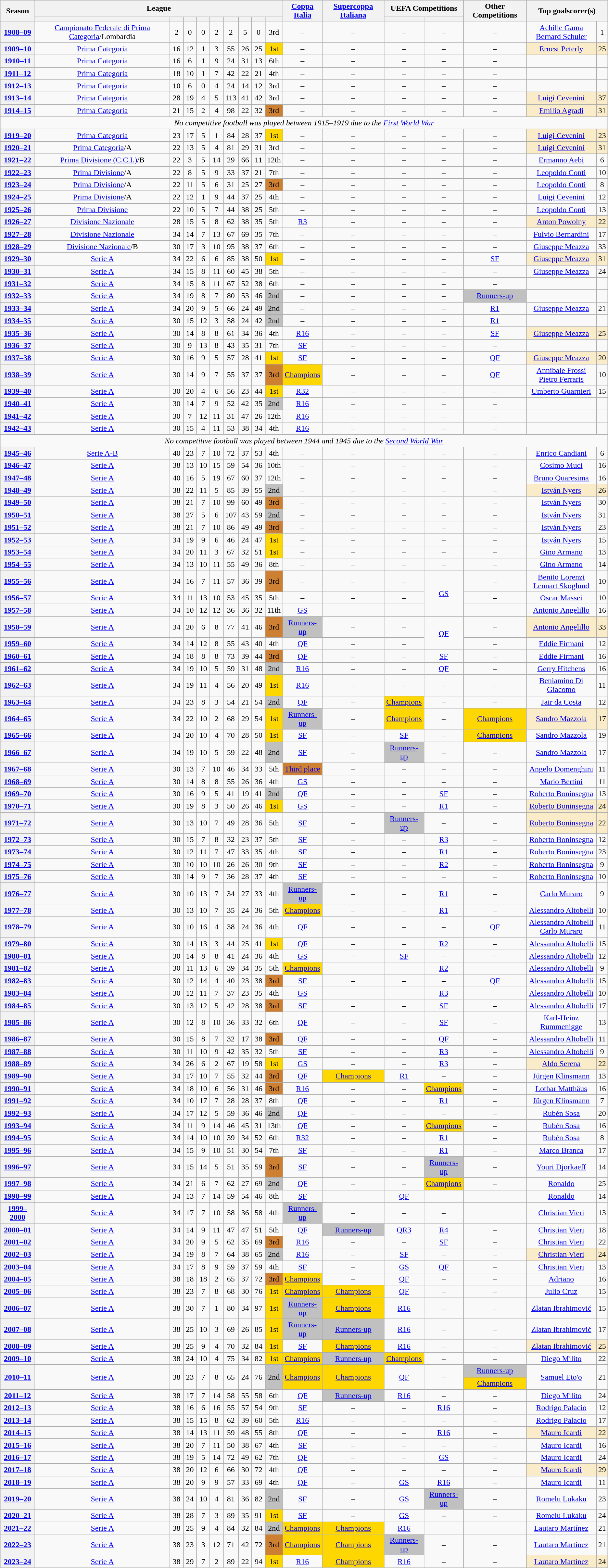<table class="wikitable" style="text-align:center">
<tr>
<th rowspan=2>Season</th>
<th colspan=9>League </th>
<th rowspan=2><a href='#'>Coppa<br>Italia</a> </th>
<th rowspan=2><a href='#'>Supercoppa Italiana</a> </th>
<th colspan="2" class=unsortable>UEFA Competitions</th>
<th rowspan=2>Other Competitions</th>
<th rowspan=2 colspan=2>Top goalscorer(s) </th>
</tr>
<tr>
<th></th>
<th width="20"></th>
<th width="20"></th>
<th width="20"></th>
<th width="20"></th>
<th width="20"></th>
<th width="20"></th>
<th width="20"></th>
<th width="20"></th>
<th></th>
<th></th>
</tr>
<tr>
<th><a href='#'>1908–09</a></th>
<td><a href='#'>Campionato Federale di Prima Categoria</a>/Lombardia</td>
<td>2</td>
<td>0</td>
<td>0</td>
<td>2</td>
<td>2</td>
<td>5</td>
<td>0</td>
<td>3rd</td>
<td>–</td>
<td>–</td>
<td>–</td>
<td>–</td>
<td>–</td>
<td><a href='#'>Achille Gama</a><br><a href='#'>Bernard Schuler</a></td>
<td>1</td>
</tr>
<tr>
<th><a href='#'>1909–10</a></th>
<td><a href='#'>Prima Categoria</a></td>
<td>16</td>
<td>12</td>
<td>1</td>
<td>3</td>
<td>55</td>
<td>26</td>
<td>25</td>
<td style="background:#FFD700">1st</td>
<td>–</td>
<td>–</td>
<td>–</td>
<td>–</td>
<td>–</td>
<td style="background-color: #FAECC8;"><a href='#'>Ernest Peterly</a></td>
<td style="background-color: #FAECC8;">25</td>
</tr>
<tr>
<th><a href='#'>1910–11</a></th>
<td><a href='#'>Prima Categoria</a></td>
<td>16</td>
<td>6</td>
<td>1</td>
<td>9</td>
<td>24</td>
<td>31</td>
<td>13</td>
<td>6th</td>
<td>–</td>
<td>–</td>
<td>–</td>
<td>–</td>
<td>–</td>
<td></td>
<td></td>
</tr>
<tr>
<th><a href='#'>1911–12</a></th>
<td><a href='#'>Prima Categoria</a></td>
<td>18</td>
<td>10</td>
<td>1</td>
<td>7</td>
<td>42</td>
<td>22</td>
<td>21</td>
<td>4th</td>
<td>–</td>
<td>–</td>
<td>–</td>
<td>–</td>
<td>–</td>
<td></td>
<td></td>
</tr>
<tr>
<th><a href='#'>1912–13</a></th>
<td><a href='#'>Prima Categoria</a></td>
<td>10</td>
<td>6</td>
<td>0</td>
<td>4</td>
<td>24</td>
<td>14</td>
<td>12</td>
<td>3rd</td>
<td>–</td>
<td>–</td>
<td>–</td>
<td>–</td>
<td>–</td>
<td></td>
<td></td>
</tr>
<tr>
<th><a href='#'>1913–14</a></th>
<td><a href='#'>Prima Categoria</a></td>
<td>28</td>
<td>19</td>
<td>4</td>
<td>5</td>
<td>113</td>
<td>41</td>
<td>42</td>
<td>3rd</td>
<td>–</td>
<td>–</td>
<td>–</td>
<td>–</td>
<td>–</td>
<td style="background-color: #FAECC8;"><a href='#'>Luigi Cevenini</a></td>
<td style="background-color: #FAECC8;">37</td>
</tr>
<tr>
<th><a href='#'>1914–15</a></th>
<td><a href='#'>Prima Categoria</a></td>
<td>21</td>
<td>15</td>
<td>2</td>
<td>4</td>
<td>98</td>
<td>22</td>
<td>32</td>
<td style="background:#CD7F32">3rd</td>
<td>–</td>
<td>–</td>
<td>–</td>
<td>–</td>
<td>–</td>
<td style="background-color: #FAECC8;"><a href='#'>Emilio Agradi</a></td>
<td style="background-color: #FAECC8;">31</td>
</tr>
<tr>
<td colspan=18><em>No competitive football was played between 1915–1919 due to the <a href='#'>First World War</a></em></td>
</tr>
<tr>
<th><a href='#'>1919–20</a></th>
<td><a href='#'>Prima Categoria</a></td>
<td>23</td>
<td>17</td>
<td>5</td>
<td>1</td>
<td>84</td>
<td>28</td>
<td>37</td>
<td style="background:#FFD700">1st</td>
<td>–</td>
<td>–</td>
<td>–</td>
<td>–</td>
<td>–</td>
<td style="background-color: #FAECC8;"><a href='#'>Luigi Cevenini</a></td>
<td style="background-color: #FAECC8;">23</td>
</tr>
<tr>
<th><a href='#'>1920–21</a></th>
<td><a href='#'>Prima Categoria</a>/A</td>
<td>22</td>
<td>13</td>
<td>5</td>
<td>4</td>
<td>81</td>
<td>29</td>
<td>31</td>
<td>3rd</td>
<td>–</td>
<td>–</td>
<td>–</td>
<td>–</td>
<td>–</td>
<td style="background-color: #FAECC8;"><a href='#'>Luigi Cevenini</a></td>
<td style="background-color: #FAECC8;">31</td>
</tr>
<tr>
<th><a href='#'>1921–22</a></th>
<td><a href='#'>Prima Divisione (C.C.I.)</a>/B</td>
<td>22</td>
<td>3</td>
<td>5</td>
<td>14</td>
<td>29</td>
<td>66</td>
<td>11</td>
<td>12th</td>
<td>–</td>
<td>–</td>
<td>–</td>
<td>–</td>
<td>–</td>
<td><a href='#'>Ermanno Aebi</a></td>
<td>6</td>
</tr>
<tr>
<th><a href='#'>1922–23</a></th>
<td><a href='#'>Prima Divisione</a>/A</td>
<td>22</td>
<td>8</td>
<td>5</td>
<td>9</td>
<td>33</td>
<td>37</td>
<td>21</td>
<td>7th</td>
<td>–</td>
<td>–</td>
<td>–</td>
<td>–</td>
<td>–</td>
<td><a href='#'>Leopoldo Conti</a></td>
<td>10</td>
</tr>
<tr>
<th><a href='#'>1923–24</a></th>
<td><a href='#'>Prima Divisione</a>/A</td>
<td>22</td>
<td>11</td>
<td>5</td>
<td>6</td>
<td>31</td>
<td>25</td>
<td>27</td>
<td style="background:#CD7F32">3rd</td>
<td>–</td>
<td>–</td>
<td>–</td>
<td>–</td>
<td>–</td>
<td><a href='#'>Leopoldo Conti</a></td>
<td>8</td>
</tr>
<tr>
<th><a href='#'>1924–25</a></th>
<td><a href='#'>Prima Divisione</a>/A</td>
<td>22</td>
<td>12</td>
<td>1</td>
<td>9</td>
<td>44</td>
<td>37</td>
<td>25</td>
<td>4th</td>
<td>–</td>
<td>–</td>
<td>–</td>
<td>–</td>
<td>–</td>
<td><a href='#'>Luigi Cevenini</a></td>
<td>12</td>
</tr>
<tr>
<th><a href='#'>1925–26</a></th>
<td><a href='#'>Prima Divisione</a></td>
<td>22</td>
<td>10</td>
<td>5</td>
<td>7</td>
<td>44</td>
<td>38</td>
<td>25</td>
<td>5th</td>
<td>–</td>
<td>–</td>
<td>–</td>
<td>–</td>
<td>–</td>
<td><a href='#'>Leopoldo Conti</a></td>
<td>13</td>
</tr>
<tr>
<th><a href='#'>1926–27</a></th>
<td><a href='#'>Divisione Nazionale</a></td>
<td>28</td>
<td>15</td>
<td>5</td>
<td>8</td>
<td>62</td>
<td>38</td>
<td>35</td>
<td>5th</td>
<td><a href='#'>R3</a></td>
<td>–</td>
<td>–</td>
<td>–</td>
<td>–</td>
<td style="background-color: #FAECC8;"><a href='#'>Anton Powolny</a></td>
<td style="background-color: #FAECC8;">22</td>
</tr>
<tr>
<th><a href='#'>1927–28</a></th>
<td><a href='#'>Divisione Nazionale</a></td>
<td>34</td>
<td>14</td>
<td>7</td>
<td>13</td>
<td>67</td>
<td>69</td>
<td>35</td>
<td>7th</td>
<td>–</td>
<td>–</td>
<td>–</td>
<td>–</td>
<td>–</td>
<td><a href='#'>Fulvio Bernardini</a></td>
<td>17</td>
</tr>
<tr>
<th><a href='#'>1928–29</a></th>
<td><a href='#'>Divisione Nazionale</a>/B</td>
<td>30</td>
<td>17</td>
<td>3</td>
<td>10</td>
<td>95</td>
<td>38</td>
<td>37</td>
<td>6th</td>
<td>–</td>
<td>–</td>
<td>–</td>
<td>–</td>
<td>–</td>
<td><a href='#'>Giuseppe Meazza</a></td>
<td>33</td>
</tr>
<tr>
<th><a href='#'>1929–30</a></th>
<td><a href='#'>Serie A</a></td>
<td>34</td>
<td>22</td>
<td>6</td>
<td>6</td>
<td>85</td>
<td>38</td>
<td>50</td>
<td style="background:#FFD700">1st</td>
<td>–</td>
<td>–</td>
<td>–</td>
<td>–</td>
<td><a href='#'>SF</a></td>
<td style="background-color: #FAECC8;"><a href='#'>Giuseppe Meazza</a></td>
<td style="background-color: #FAECC8;">31</td>
</tr>
<tr>
<th><a href='#'>1930–31</a></th>
<td><a href='#'>Serie A</a></td>
<td>34</td>
<td>15</td>
<td>8</td>
<td>11</td>
<td>60</td>
<td>45</td>
<td>38</td>
<td>5th</td>
<td>–</td>
<td>–</td>
<td>–</td>
<td>–</td>
<td>–</td>
<td><a href='#'>Giuseppe Meazza</a></td>
<td>24</td>
</tr>
<tr>
<th><a href='#'>1931–32</a></th>
<td><a href='#'>Serie A</a></td>
<td>34</td>
<td>15</td>
<td>8</td>
<td>11</td>
<td>67</td>
<td>52</td>
<td>38</td>
<td>6th</td>
<td>–</td>
<td>–</td>
<td>–</td>
<td>–</td>
<td>–</td>
<td></td>
<td></td>
</tr>
<tr>
<th><a href='#'>1932–33</a></th>
<td><a href='#'>Serie A</a></td>
<td>34</td>
<td>19</td>
<td>8</td>
<td>7</td>
<td>80</td>
<td>53</td>
<td>46</td>
<td style="background:#C0C0C0">2nd</td>
<td>–</td>
<td>–</td>
<td>–</td>
<td>–</td>
<td style="background:#C0C0C0"><a href='#'>Runners-up</a></td>
<td></td>
<td></td>
</tr>
<tr>
<th><a href='#'>1933–34</a></th>
<td><a href='#'>Serie A</a></td>
<td>34</td>
<td>20</td>
<td>9</td>
<td>5</td>
<td>66</td>
<td>24</td>
<td>49</td>
<td style="background:#C0C0C0">2nd</td>
<td>–</td>
<td>–</td>
<td>–</td>
<td>–</td>
<td><a href='#'>R1</a></td>
<td><a href='#'>Giuseppe Meazza</a></td>
<td>21</td>
</tr>
<tr>
<th><a href='#'>1934–35</a></th>
<td><a href='#'>Serie A</a></td>
<td>30</td>
<td>15</td>
<td>12</td>
<td>3</td>
<td>58</td>
<td>24</td>
<td>42</td>
<td style="background:#C0C0C0">2nd</td>
<td>–</td>
<td>–</td>
<td>–</td>
<td>–</td>
<td><a href='#'>R1</a></td>
<td></td>
<td></td>
</tr>
<tr>
<th><a href='#'>1935–36</a></th>
<td><a href='#'>Serie A</a></td>
<td>30</td>
<td>14</td>
<td>8</td>
<td>8</td>
<td>61</td>
<td>34</td>
<td>36</td>
<td>4th</td>
<td><a href='#'>R16</a></td>
<td>–</td>
<td>–</td>
<td>–</td>
<td><a href='#'>SF</a></td>
<td style="background-color: #FAECC8;"><a href='#'>Giuseppe Meazza</a></td>
<td style="background-color: #FAECC8;">25</td>
</tr>
<tr>
<th><a href='#'>1936–37</a></th>
<td><a href='#'>Serie A</a></td>
<td>30</td>
<td>9</td>
<td>13</td>
<td>8</td>
<td>43</td>
<td>35</td>
<td>31</td>
<td>7th</td>
<td><a href='#'>SF</a></td>
<td>–</td>
<td>–</td>
<td>–</td>
<td>–</td>
<td></td>
<td></td>
</tr>
<tr>
<th><a href='#'>1937–38</a></th>
<td><a href='#'>Serie A</a></td>
<td>30</td>
<td>16</td>
<td>9</td>
<td>5</td>
<td>57</td>
<td>28</td>
<td>41</td>
<td style="background:#FFD700">1st</td>
<td><a href='#'>SF</a></td>
<td>–</td>
<td>–</td>
<td>–</td>
<td><a href='#'>QF</a></td>
<td style="background-color: #FAECC8;"><a href='#'>Giuseppe Meazza</a></td>
<td style="background-color: #FAECC8;">20</td>
</tr>
<tr>
<th><a href='#'>1938–39</a></th>
<td><a href='#'>Serie A</a></td>
<td>30</td>
<td>14</td>
<td>9</td>
<td>7</td>
<td>55</td>
<td>37</td>
<td>37</td>
<td style="background:#CD7F32">3rd</td>
<td style="background:#FFD700"><a href='#'>Champions</a></td>
<td>–</td>
<td>–</td>
<td>–</td>
<td><a href='#'>QF</a></td>
<td><a href='#'>Annibale Frossi</a><br><a href='#'>Pietro Ferraris</a></td>
<td>10</td>
</tr>
<tr>
<th><a href='#'>1939–40</a></th>
<td><a href='#'>Serie A</a></td>
<td>30</td>
<td>20</td>
<td>4</td>
<td>6</td>
<td>56</td>
<td>23</td>
<td>44</td>
<td style="background:#FFD700">1st</td>
<td><a href='#'>R32</a></td>
<td>–</td>
<td>–</td>
<td>–</td>
<td>–</td>
<td><a href='#'>Umberto Guarnieri</a></td>
<td>15</td>
</tr>
<tr>
<th><a href='#'>1940–41</a></th>
<td><a href='#'>Serie A</a></td>
<td>30</td>
<td>14</td>
<td>7</td>
<td>9</td>
<td>52</td>
<td>42</td>
<td>35</td>
<td style="background:#C0C0C0">2nd</td>
<td><a href='#'>R16</a></td>
<td>–</td>
<td>–</td>
<td>–</td>
<td>–</td>
<td></td>
<td></td>
</tr>
<tr>
<th><a href='#'>1941–42</a></th>
<td><a href='#'>Serie A</a></td>
<td>30</td>
<td>7</td>
<td>12</td>
<td>11</td>
<td>31</td>
<td>47</td>
<td>26</td>
<td>12th</td>
<td><a href='#'>R16</a></td>
<td>–</td>
<td>–</td>
<td>–</td>
<td>–</td>
<td></td>
<td></td>
</tr>
<tr>
<th><a href='#'>1942–43</a></th>
<td><a href='#'>Serie A</a></td>
<td>30</td>
<td>15</td>
<td>4</td>
<td>11</td>
<td>53</td>
<td>38</td>
<td>34</td>
<td>4th</td>
<td><a href='#'>R16</a></td>
<td>–</td>
<td>–</td>
<td>–</td>
<td>–</td>
<td></td>
<td></td>
</tr>
<tr>
<td colspan=18><em>No competitive football was played between 1944 and 1945 due to the <a href='#'>Second World War</a></em></td>
</tr>
<tr>
<th><a href='#'>1945–46</a></th>
<td><a href='#'>Serie A-B</a></td>
<td>40</td>
<td>23</td>
<td>7</td>
<td>10</td>
<td>72</td>
<td>37</td>
<td>53</td>
<td>4th</td>
<td>–</td>
<td>–</td>
<td>–</td>
<td>–</td>
<td>–</td>
<td><a href='#'>Enrico Candiani</a></td>
<td>6</td>
</tr>
<tr>
<th><a href='#'>1946–47</a></th>
<td><a href='#'>Serie A</a></td>
<td>38</td>
<td>13</td>
<td>10</td>
<td>15</td>
<td>59</td>
<td>54</td>
<td>36</td>
<td>10th</td>
<td>–</td>
<td>–</td>
<td>–</td>
<td>–</td>
<td>–</td>
<td><a href='#'>Cosimo Muci</a></td>
<td>16</td>
</tr>
<tr>
<th><a href='#'>1947–48</a></th>
<td><a href='#'>Serie A</a></td>
<td>40</td>
<td>16</td>
<td>5</td>
<td>19</td>
<td>67</td>
<td>60</td>
<td>37</td>
<td>12th</td>
<td>–</td>
<td>–</td>
<td>–</td>
<td>–</td>
<td>–</td>
<td><a href='#'>Bruno Quaresima</a></td>
<td>16</td>
</tr>
<tr>
<th><a href='#'>1948–49</a></th>
<td><a href='#'>Serie A</a></td>
<td>38</td>
<td>22</td>
<td>11</td>
<td>5</td>
<td>85</td>
<td>39</td>
<td>55</td>
<td style="background:#C0C0C0">2nd</td>
<td>–</td>
<td>–</td>
<td>–</td>
<td>–</td>
<td>–</td>
<td style="background-color: #FAECC8;"><a href='#'>István Nyers</a></td>
<td style="background-color: #FAECC8;">26</td>
</tr>
<tr>
<th><a href='#'>1949–50</a></th>
<td><a href='#'>Serie A</a></td>
<td>38</td>
<td>21</td>
<td>7</td>
<td>10</td>
<td>99</td>
<td>60</td>
<td>49</td>
<td style="background:#CD7F32">3rd</td>
<td>–</td>
<td>–</td>
<td>–</td>
<td>–</td>
<td>–</td>
<td><a href='#'>István Nyers</a></td>
<td>30</td>
</tr>
<tr>
<th><a href='#'>1950–51</a></th>
<td><a href='#'>Serie A</a></td>
<td>38</td>
<td>27</td>
<td>5</td>
<td>6</td>
<td>107</td>
<td>43</td>
<td>59</td>
<td style="background:#C0C0C0">2nd</td>
<td>–</td>
<td>–</td>
<td>–</td>
<td>–</td>
<td>–</td>
<td><a href='#'>István Nyers</a></td>
<td>31</td>
</tr>
<tr>
<th><a href='#'>1951–52</a></th>
<td><a href='#'>Serie A</a></td>
<td>38</td>
<td>21</td>
<td>7</td>
<td>10</td>
<td>86</td>
<td>49</td>
<td>49</td>
<td style="background:#CD7F32">3rd</td>
<td>–</td>
<td>–</td>
<td>–</td>
<td>–</td>
<td>–</td>
<td><a href='#'>István Nyers</a></td>
<td>23</td>
</tr>
<tr>
<th><a href='#'>1952–53</a></th>
<td><a href='#'>Serie A</a></td>
<td>34</td>
<td>19</td>
<td>9</td>
<td>6</td>
<td>46</td>
<td>24</td>
<td>47</td>
<td style="background:#FFD700">1st</td>
<td>–</td>
<td>–</td>
<td>–</td>
<td>–</td>
<td>–</td>
<td><a href='#'>István Nyers</a></td>
<td>15</td>
</tr>
<tr>
<th><a href='#'>1953–54</a></th>
<td><a href='#'>Serie A</a></td>
<td>34</td>
<td>20</td>
<td>11</td>
<td>3</td>
<td>67</td>
<td>32</td>
<td>51</td>
<td style="background:#FFD700">1st</td>
<td>–</td>
<td>–</td>
<td>–</td>
<td>–</td>
<td>–</td>
<td><a href='#'>Gino Armano</a></td>
<td>13</td>
</tr>
<tr>
<th><a href='#'>1954–55</a></th>
<td><a href='#'>Serie A</a></td>
<td>34</td>
<td>13</td>
<td>10</td>
<td>11</td>
<td>55</td>
<td>49</td>
<td>36</td>
<td>8th</td>
<td>–</td>
<td>–</td>
<td>–</td>
<td>–</td>
<td>–</td>
<td><a href='#'>Gino Armano</a></td>
<td>14</td>
</tr>
<tr>
<th><a href='#'>1955–56</a></th>
<td><a href='#'>Serie A</a></td>
<td>34</td>
<td>16</td>
<td>7</td>
<td>11</td>
<td>57</td>
<td>36</td>
<td>39</td>
<td style="background:#CD7F32">3rd</td>
<td>–</td>
<td>–</td>
<td>–</td>
<td rowspan=3><a href='#'>GS</a></td>
<td>–</td>
<td><a href='#'>Benito Lorenzi</a><br><a href='#'>Lennart Skoglund</a></td>
<td>10</td>
</tr>
<tr>
<th><a href='#'>1956–57</a></th>
<td><a href='#'>Serie A</a></td>
<td>34</td>
<td>11</td>
<td>13</td>
<td>10</td>
<td>53</td>
<td>45</td>
<td>35</td>
<td>5th</td>
<td>–</td>
<td>–</td>
<td>–</td>
<td>–</td>
<td><a href='#'>Oscar Massei</a></td>
<td>10</td>
</tr>
<tr>
<th><a href='#'>1957–58</a></th>
<td><a href='#'>Serie A</a></td>
<td>34</td>
<td>10</td>
<td>12</td>
<td>12</td>
<td>36</td>
<td>36</td>
<td>32</td>
<td>11th</td>
<td><a href='#'>GS</a></td>
<td>–</td>
<td>–</td>
<td>–</td>
<td><a href='#'>Antonio Angelillo</a></td>
<td>16</td>
</tr>
<tr>
<th><a href='#'>1958–59</a></th>
<td><a href='#'>Serie A</a></td>
<td>34</td>
<td>20</td>
<td>6</td>
<td>8</td>
<td>77</td>
<td>41</td>
<td>46</td>
<td style="background:#CD7F32">3rd</td>
<td style="background:#C0C0C0"><a href='#'>Runners-up</a></td>
<td>–</td>
<td>–</td>
<td rowspan=2><a href='#'>QF</a></td>
<td>–</td>
<td style="background-color: #FAECC8;"><a href='#'>Antonio Angelillo</a></td>
<td style="background-color: #FAECC8;">33</td>
</tr>
<tr>
<th><a href='#'>1959–60</a></th>
<td><a href='#'>Serie A</a></td>
<td>34</td>
<td>14</td>
<td>12</td>
<td>8</td>
<td>55</td>
<td>43</td>
<td>40</td>
<td>4th</td>
<td><a href='#'>QF</a></td>
<td>–</td>
<td>–</td>
<td>–</td>
<td><a href='#'>Eddie Firmani</a></td>
<td>12</td>
</tr>
<tr>
<th><a href='#'>1960–61</a></th>
<td><a href='#'>Serie A</a></td>
<td>34</td>
<td>18</td>
<td>8</td>
<td>8</td>
<td>73</td>
<td>39</td>
<td>44</td>
<td style="background:#CD7F32">3rd</td>
<td><a href='#'>QF</a></td>
<td>–</td>
<td>–</td>
<td><a href='#'>SF</a></td>
<td>–</td>
<td><a href='#'>Eddie Firmani</a></td>
<td>16</td>
</tr>
<tr>
<th><a href='#'>1961–62</a></th>
<td><a href='#'>Serie A</a></td>
<td>34</td>
<td>19</td>
<td>10</td>
<td>5</td>
<td>59</td>
<td>31</td>
<td>48</td>
<td style="background:#C0C0C0">2nd</td>
<td><a href='#'>R16</a></td>
<td>–</td>
<td>–</td>
<td><a href='#'>QF</a></td>
<td>–</td>
<td><a href='#'>Gerry Hitchens</a></td>
<td>16</td>
</tr>
<tr>
<th><a href='#'>1962–63</a></th>
<td><a href='#'>Serie A</a></td>
<td>34</td>
<td>19</td>
<td>11</td>
<td>4</td>
<td>56</td>
<td>20</td>
<td>49</td>
<td style="background:#FFD700">1st</td>
<td><a href='#'>R16</a></td>
<td>–</td>
<td>–</td>
<td>–</td>
<td>–</td>
<td><a href='#'>Beniamino Di Giacomo</a></td>
<td>11</td>
</tr>
<tr>
<th><a href='#'>1963–64</a></th>
<td><a href='#'>Serie A</a></td>
<td>34</td>
<td>23</td>
<td>8</td>
<td>3</td>
<td>54</td>
<td>21</td>
<td>54</td>
<td style="background:#C0C0C0">2nd</td>
<td><a href='#'>QF</a></td>
<td>–</td>
<td style="background:#FFD700"><a href='#'>Champions</a></td>
<td>–</td>
<td>–</td>
<td><a href='#'>Jair da Costa</a></td>
<td>12</td>
</tr>
<tr>
<th><a href='#'>1964–65</a></th>
<td><a href='#'>Serie A</a></td>
<td>34</td>
<td>22</td>
<td>10</td>
<td>2</td>
<td>68</td>
<td>29</td>
<td>54</td>
<td style="background:#FFD700">1st</td>
<td style="background:#C0C0C0"><a href='#'>Runners-up</a></td>
<td>–</td>
<td style="background:#FFD700"><a href='#'>Champions</a></td>
<td>–</td>
<td style="background:#FFD700"><a href='#'>Champions</a></td>
<td style="background-color: #FAECC8;"><a href='#'>Sandro Mazzola</a></td>
<td style="background-color: #FAECC8;">17</td>
</tr>
<tr>
<th><a href='#'>1965–66</a></th>
<td><a href='#'>Serie A</a></td>
<td>34</td>
<td>20</td>
<td>10</td>
<td>4</td>
<td>70</td>
<td>28</td>
<td>50</td>
<td style="background:#FFD700">1st</td>
<td><a href='#'>SF</a></td>
<td>–</td>
<td><a href='#'>SF</a></td>
<td>–</td>
<td style="background:#FFD700"><a href='#'>Champions</a></td>
<td><a href='#'>Sandro Mazzola</a></td>
<td>19</td>
</tr>
<tr>
<th><a href='#'>1966–67</a></th>
<td><a href='#'>Serie A</a></td>
<td>34</td>
<td>19</td>
<td>10</td>
<td>5</td>
<td>59</td>
<td>22</td>
<td>48</td>
<td style="background:#C0C0C0">2nd</td>
<td><a href='#'>SF</a></td>
<td>–</td>
<td style="background:#C0C0C0"><a href='#'>Runners-up</a></td>
<td>–</td>
<td>–</td>
<td><a href='#'>Sandro Mazzola</a></td>
<td>17</td>
</tr>
<tr>
<th><a href='#'>1967–68</a></th>
<td><a href='#'>Serie A</a></td>
<td>30</td>
<td>13</td>
<td>7</td>
<td>10</td>
<td>46</td>
<td>34</td>
<td>33</td>
<td>5th</td>
<td style="background:#CD7F32"><a href='#'>Third place</a></td>
<td>–</td>
<td>–</td>
<td>–</td>
<td>–</td>
<td><a href='#'>Angelo Domenghini</a></td>
<td>11</td>
</tr>
<tr>
<th><a href='#'>1968–69</a></th>
<td><a href='#'>Serie A</a></td>
<td>30</td>
<td>14</td>
<td>8</td>
<td>8</td>
<td>55</td>
<td>26</td>
<td>36</td>
<td>4th</td>
<td><a href='#'>GS</a></td>
<td>–</td>
<td>–</td>
<td>–</td>
<td>–</td>
<td><a href='#'>Mario Bertini</a></td>
<td>11</td>
</tr>
<tr>
<th><a href='#'>1969–70</a></th>
<td><a href='#'>Serie A</a></td>
<td>30</td>
<td>16</td>
<td>9</td>
<td>5</td>
<td>41</td>
<td>19</td>
<td>41</td>
<td style="background:#C0C0C0">2nd</td>
<td><a href='#'>QF</a></td>
<td>–</td>
<td>–</td>
<td><a href='#'>SF</a></td>
<td>–</td>
<td><a href='#'>Roberto Boninsegna</a></td>
<td>13</td>
</tr>
<tr>
<th><a href='#'>1970–71</a></th>
<td><a href='#'>Serie A</a></td>
<td>30</td>
<td>19</td>
<td>8</td>
<td>3</td>
<td>50</td>
<td>26</td>
<td>46</td>
<td style="background:#FFD700">1st</td>
<td><a href='#'>GS</a></td>
<td>–</td>
<td>–</td>
<td><a href='#'>R1</a></td>
<td>–</td>
<td style="background-color: #FAECC8;"><a href='#'>Roberto Boninsegna</a></td>
<td style="background-color: #FAECC8;">24</td>
</tr>
<tr>
<th><a href='#'>1971–72</a></th>
<td><a href='#'>Serie A</a></td>
<td>30</td>
<td>13</td>
<td>10</td>
<td>7</td>
<td>49</td>
<td>28</td>
<td>36</td>
<td>5th</td>
<td><a href='#'>SF</a></td>
<td>–</td>
<td style="background:#C0C0C0"><a href='#'>Runners-up</a></td>
<td>–</td>
<td>–</td>
<td style="background-color: #FAECC8;"><a href='#'>Roberto Boninsegna</a></td>
<td style="background-color: #FAECC8;">22</td>
</tr>
<tr>
<th><a href='#'>1972–73</a></th>
<td><a href='#'>Serie A</a></td>
<td>30</td>
<td>15</td>
<td>7</td>
<td>8</td>
<td>32</td>
<td>23</td>
<td>37</td>
<td>5th</td>
<td><a href='#'>SF</a></td>
<td>–</td>
<td>–</td>
<td><a href='#'>R3</a></td>
<td>–</td>
<td><a href='#'>Roberto Boninsegna</a></td>
<td>12</td>
</tr>
<tr>
<th><a href='#'>1973–74</a></th>
<td><a href='#'>Serie A</a></td>
<td>30</td>
<td>12</td>
<td>11</td>
<td>7</td>
<td>47</td>
<td>33</td>
<td>35</td>
<td>4th</td>
<td><a href='#'>SF</a></td>
<td>–</td>
<td>–</td>
<td><a href='#'>R1</a></td>
<td>–</td>
<td><a href='#'>Roberto Boninsegna</a></td>
<td>23</td>
</tr>
<tr>
<th><a href='#'>1974–75</a></th>
<td><a href='#'>Serie A</a></td>
<td>30</td>
<td>10</td>
<td>10</td>
<td>10</td>
<td>26</td>
<td>26</td>
<td>30</td>
<td>9th</td>
<td><a href='#'>SF</a></td>
<td>–</td>
<td>–</td>
<td><a href='#'>R2</a></td>
<td>–</td>
<td><a href='#'>Roberto Boninsegna</a></td>
<td>9</td>
</tr>
<tr>
<th><a href='#'>1975–76</a></th>
<td><a href='#'>Serie A</a></td>
<td>30</td>
<td>14</td>
<td>9</td>
<td>7</td>
<td>36</td>
<td>28</td>
<td>37</td>
<td>4th</td>
<td><a href='#'>SF</a></td>
<td>–</td>
<td>–</td>
<td>–</td>
<td>–</td>
<td><a href='#'>Roberto Boninsegna</a></td>
<td>10</td>
</tr>
<tr>
<th><a href='#'>1976–77</a></th>
<td><a href='#'>Serie A</a></td>
<td>30</td>
<td>10</td>
<td>13</td>
<td>7</td>
<td>34</td>
<td>27</td>
<td>33</td>
<td>4th</td>
<td style="background:#C0C0C0"><a href='#'>Runners-up</a></td>
<td>–</td>
<td>–</td>
<td><a href='#'>R1</a></td>
<td>–</td>
<td><a href='#'>Carlo Muraro</a></td>
<td>9</td>
</tr>
<tr>
<th><a href='#'>1977–78</a></th>
<td><a href='#'>Serie A</a></td>
<td>30</td>
<td>13</td>
<td>10</td>
<td>7</td>
<td>35</td>
<td>24</td>
<td>36</td>
<td>5th</td>
<td style="background:#FFD700"><a href='#'>Champions</a></td>
<td>–</td>
<td>–</td>
<td><a href='#'>R1</a></td>
<td>–</td>
<td><a href='#'>Alessandro Altobelli</a></td>
<td>10</td>
</tr>
<tr>
<th><a href='#'>1978–79</a></th>
<td><a href='#'>Serie A</a></td>
<td>30</td>
<td>10</td>
<td>16</td>
<td>4</td>
<td>38</td>
<td>24</td>
<td>36</td>
<td>4th</td>
<td><a href='#'>QF</a></td>
<td>–</td>
<td>–</td>
<td>–</td>
<td><a href='#'>QF</a></td>
<td><a href='#'>Alessandro Altobelli</a><br><a href='#'>Carlo Muraro</a></td>
<td>11</td>
</tr>
<tr>
<th><a href='#'>1979–80</a></th>
<td><a href='#'>Serie A</a></td>
<td>30</td>
<td>14</td>
<td>13</td>
<td>3</td>
<td>44</td>
<td>25</td>
<td>41</td>
<td style="background:#FFD700">1st</td>
<td><a href='#'>QF</a></td>
<td>–</td>
<td>–</td>
<td><a href='#'>R2</a></td>
<td>–</td>
<td><a href='#'>Alessandro Altobelli</a></td>
<td>15</td>
</tr>
<tr>
<th><a href='#'>1980–81</a></th>
<td><a href='#'>Serie A</a></td>
<td>30</td>
<td>14</td>
<td>8</td>
<td>8</td>
<td>41</td>
<td>24</td>
<td>36</td>
<td>4th</td>
<td><a href='#'>GS</a></td>
<td>–</td>
<td><a href='#'>SF</a></td>
<td>–</td>
<td>–</td>
<td><a href='#'>Alessandro Altobelli</a></td>
<td>12</td>
</tr>
<tr>
<th><a href='#'>1981–82</a></th>
<td><a href='#'>Serie A</a></td>
<td>30</td>
<td>11</td>
<td>13</td>
<td>6</td>
<td>39</td>
<td>34</td>
<td>35</td>
<td>5th</td>
<td style="background:#FFD700"><a href='#'>Champions</a></td>
<td>–</td>
<td>–</td>
<td><a href='#'>R2</a></td>
<td>–</td>
<td><a href='#'>Alessandro Altobelli</a></td>
<td>9</td>
</tr>
<tr>
<th><a href='#'>1982–83</a></th>
<td><a href='#'>Serie A</a></td>
<td>30</td>
<td>12</td>
<td>14</td>
<td>4</td>
<td>40</td>
<td>23</td>
<td>38</td>
<td style="background:#CD7F32">3rd</td>
<td><a href='#'>SF</a></td>
<td>–</td>
<td>–</td>
<td>–</td>
<td><a href='#'>QF</a></td>
<td><a href='#'>Alessandro Altobelli</a></td>
<td>15</td>
</tr>
<tr>
<th><a href='#'>1983–84</a></th>
<td><a href='#'>Serie A</a></td>
<td>30</td>
<td>12</td>
<td>11</td>
<td>7</td>
<td>37</td>
<td>23</td>
<td>35</td>
<td>4th</td>
<td><a href='#'>GS</a></td>
<td>–</td>
<td>–</td>
<td><a href='#'>R3</a></td>
<td>–</td>
<td><a href='#'>Alessandro Altobelli</a></td>
<td>10</td>
</tr>
<tr>
<th><a href='#'>1984–85</a></th>
<td><a href='#'>Serie A</a></td>
<td>30</td>
<td>13</td>
<td>12</td>
<td>5</td>
<td>42</td>
<td>28</td>
<td>38</td>
<td style="background:#CD7F32">3rd</td>
<td><a href='#'>SF</a></td>
<td>–</td>
<td>–</td>
<td><a href='#'>SF</a></td>
<td>–</td>
<td><a href='#'>Alessandro Altobelli</a></td>
<td>17</td>
</tr>
<tr>
<th><a href='#'>1985–86</a></th>
<td><a href='#'>Serie A</a></td>
<td>30</td>
<td>12</td>
<td>8</td>
<td>10</td>
<td>36</td>
<td>33</td>
<td>32</td>
<td>6th</td>
<td><a href='#'>QF</a></td>
<td>–</td>
<td>–</td>
<td><a href='#'>SF</a></td>
<td>–</td>
<td><a href='#'>Karl-Heinz Rummenigge</a></td>
<td>13</td>
</tr>
<tr>
<th><a href='#'>1986–87</a></th>
<td><a href='#'>Serie A</a></td>
<td>30</td>
<td>15</td>
<td>8</td>
<td>7</td>
<td>32</td>
<td>17</td>
<td>38</td>
<td style="background:#CD7F32">3rd</td>
<td><a href='#'>QF</a></td>
<td>–</td>
<td>–</td>
<td><a href='#'>QF</a></td>
<td>–</td>
<td><a href='#'>Alessandro Altobelli</a></td>
<td>11</td>
</tr>
<tr>
<th><a href='#'>1987–88</a></th>
<td><a href='#'>Serie A</a></td>
<td>30</td>
<td>11</td>
<td>10</td>
<td>9</td>
<td>42</td>
<td>35</td>
<td>32</td>
<td>5th</td>
<td><a href='#'>SF</a></td>
<td>–</td>
<td>–</td>
<td><a href='#'>R3</a></td>
<td>–</td>
<td><a href='#'>Alessandro Altobelli</a></td>
<td>9</td>
</tr>
<tr>
<th><a href='#'>1988–89</a></th>
<td><a href='#'>Serie A</a></td>
<td>34</td>
<td>26</td>
<td>6</td>
<td>2</td>
<td>67</td>
<td>19</td>
<td>58</td>
<td style="background:#FFD700">1st</td>
<td><a href='#'>GS</a></td>
<td>–</td>
<td>–</td>
<td><a href='#'>R3</a></td>
<td>–</td>
<td style="background-color: #FAECC8;"><a href='#'>Aldo Serena</a></td>
<td style="background-color: #FAECC8;">22</td>
</tr>
<tr>
<th><a href='#'>1989–90</a></th>
<td><a href='#'>Serie A</a></td>
<td>34</td>
<td>17</td>
<td>10</td>
<td>7</td>
<td>55</td>
<td>32</td>
<td>44</td>
<td style="background:#CD7F32">3rd</td>
<td><a href='#'>QF</a></td>
<td style="background:#FFD700"><a href='#'>Champions</a></td>
<td><a href='#'>R1</a></td>
<td>–</td>
<td>–</td>
<td><a href='#'>Jürgen Klinsmann</a></td>
<td>13</td>
</tr>
<tr>
<th><a href='#'>1990–91</a></th>
<td><a href='#'>Serie A</a></td>
<td>34</td>
<td>18</td>
<td>10</td>
<td>6</td>
<td>56</td>
<td>31</td>
<td>46</td>
<td style="background:#CD7F32">3rd</td>
<td><a href='#'>R16</a></td>
<td>–</td>
<td>–</td>
<td style="background:#FFD700"><a href='#'>Champions</a></td>
<td>–</td>
<td><a href='#'>Lothar Matthäus</a></td>
<td>16</td>
</tr>
<tr>
<th><a href='#'>1991–92</a></th>
<td><a href='#'>Serie A</a></td>
<td>34</td>
<td>10</td>
<td>17</td>
<td>7</td>
<td>28</td>
<td>28</td>
<td>37</td>
<td>8th</td>
<td><a href='#'>QF</a></td>
<td>–</td>
<td>–</td>
<td><a href='#'>R1</a></td>
<td>–</td>
<td><a href='#'>Jürgen Klinsmann</a></td>
<td>7</td>
</tr>
<tr>
<th><a href='#'>1992–93</a></th>
<td><a href='#'>Serie A</a></td>
<td>34</td>
<td>17</td>
<td>12</td>
<td>5</td>
<td>59</td>
<td>36</td>
<td>46</td>
<td style="background:#C0C0C0">2nd</td>
<td><a href='#'>QF</a></td>
<td>–</td>
<td>–</td>
<td>–</td>
<td>–</td>
<td><a href='#'>Rubén Sosa</a></td>
<td>20</td>
</tr>
<tr>
<th><a href='#'>1993–94</a></th>
<td><a href='#'>Serie A</a></td>
<td>34</td>
<td>11</td>
<td>9</td>
<td>14</td>
<td>46</td>
<td>45</td>
<td>31</td>
<td>13th</td>
<td><a href='#'>QF</a></td>
<td>–</td>
<td>–</td>
<td style="background:#FFD700"><a href='#'>Champions</a></td>
<td>–</td>
<td><a href='#'>Rubén Sosa</a></td>
<td>16</td>
</tr>
<tr>
<th><a href='#'>1994–95</a></th>
<td><a href='#'>Serie A</a></td>
<td>34</td>
<td>14</td>
<td>10</td>
<td>10</td>
<td>39</td>
<td>34</td>
<td>52</td>
<td>6th</td>
<td><a href='#'>R32</a></td>
<td>–</td>
<td>–</td>
<td><a href='#'>R1</a></td>
<td>–</td>
<td><a href='#'>Rubén Sosa</a></td>
<td>8</td>
</tr>
<tr>
<th><a href='#'>1995–96</a></th>
<td><a href='#'>Serie A</a></td>
<td>34</td>
<td>15</td>
<td>9</td>
<td>10</td>
<td>51</td>
<td>30</td>
<td>54</td>
<td>7th</td>
<td><a href='#'>SF</a></td>
<td>–</td>
<td>–</td>
<td><a href='#'>R1</a></td>
<td>–</td>
<td><a href='#'>Marco Branca</a></td>
<td>17</td>
</tr>
<tr>
<th><a href='#'>1996–97</a></th>
<td><a href='#'>Serie A</a></td>
<td>34</td>
<td>15</td>
<td>14</td>
<td>5</td>
<td>51</td>
<td>35</td>
<td>59</td>
<td style="background:#CD7F32">3rd</td>
<td><a href='#'>SF</a></td>
<td>–</td>
<td>–</td>
<td style="background:#C0C0C0"><a href='#'>Runners-up</a></td>
<td>–</td>
<td><a href='#'>Youri Djorkaeff</a></td>
<td>14</td>
</tr>
<tr>
<th><a href='#'>1997–98</a></th>
<td><a href='#'>Serie A</a></td>
<td>34</td>
<td>21</td>
<td>6</td>
<td>7</td>
<td>62</td>
<td>27</td>
<td>69</td>
<td style="background:#C0C0C0">2nd</td>
<td><a href='#'>QF</a></td>
<td>–</td>
<td>–</td>
<td style="background:#FFD700"><a href='#'>Champions</a></td>
<td>–</td>
<td><a href='#'>Ronaldo</a></td>
<td>25</td>
</tr>
<tr>
<th><a href='#'>1998–99</a></th>
<td><a href='#'>Serie A</a></td>
<td>34</td>
<td>13</td>
<td>7</td>
<td>14</td>
<td>59</td>
<td>54</td>
<td>46</td>
<td>8th</td>
<td><a href='#'>SF</a></td>
<td>–</td>
<td><a href='#'>QF</a></td>
<td>–</td>
<td>–</td>
<td><a href='#'>Ronaldo</a></td>
<td>14</td>
</tr>
<tr>
<th><a href='#'>1999–2000</a></th>
<td><a href='#'>Serie A</a></td>
<td>34</td>
<td>17</td>
<td>7</td>
<td>10</td>
<td>58</td>
<td>36</td>
<td>58</td>
<td>4th</td>
<td style="background:#C0C0C0"><a href='#'>Runners-up</a></td>
<td>–</td>
<td>–</td>
<td>–</td>
<td></td>
<td><a href='#'>Christian Vieri</a></td>
<td>13</td>
</tr>
<tr>
<th><a href='#'>2000–01</a></th>
<td><a href='#'>Serie A</a></td>
<td>34</td>
<td>14</td>
<td>9</td>
<td>11</td>
<td>47</td>
<td>47</td>
<td>51</td>
<td>5th</td>
<td><a href='#'>QF</a></td>
<td style="background:#C0C0C0"><a href='#'>Runners-up</a></td>
<td><a href='#'>QR3</a></td>
<td><a href='#'>R4</a></td>
<td>–</td>
<td><a href='#'>Christian Vieri</a></td>
<td>18</td>
</tr>
<tr>
<th><a href='#'>2001–02</a></th>
<td><a href='#'>Serie A</a></td>
<td>34</td>
<td>20</td>
<td>9</td>
<td>5</td>
<td>62</td>
<td>35</td>
<td>69</td>
<td style="background:#CD7F32">3rd</td>
<td><a href='#'>R16</a></td>
<td>–</td>
<td>–</td>
<td><a href='#'>SF</a></td>
<td>–</td>
<td><a href='#'>Christian Vieri</a></td>
<td>22</td>
</tr>
<tr>
<th><a href='#'>2002–03</a></th>
<td><a href='#'>Serie A</a></td>
<td>34</td>
<td>19</td>
<td>8</td>
<td>7</td>
<td>64</td>
<td>38</td>
<td>65</td>
<td style="background:#C0C0C0">2nd</td>
<td><a href='#'>R16</a></td>
<td>–</td>
<td><a href='#'>SF</a></td>
<td>–</td>
<td>–</td>
<td style="background-color: #FAECC8;"><a href='#'>Christian Vieri</a></td>
<td style="background-color: #FAECC8;">24</td>
</tr>
<tr>
<th><a href='#'>2003–04</a></th>
<td><a href='#'>Serie A</a></td>
<td>34</td>
<td>17</td>
<td>8</td>
<td>9</td>
<td>59</td>
<td>37</td>
<td>59</td>
<td>4th</td>
<td><a href='#'>SF</a></td>
<td>–</td>
<td><a href='#'>GS</a></td>
<td><a href='#'>QF</a></td>
<td>–</td>
<td><a href='#'>Christian Vieri</a></td>
<td>13</td>
</tr>
<tr>
<th><a href='#'>2004–05</a></th>
<td><a href='#'>Serie A</a></td>
<td>38</td>
<td>18</td>
<td>18</td>
<td>2</td>
<td>65</td>
<td>37</td>
<td>72</td>
<td style="background:#CD7F32">3rd</td>
<td style="background:#FFD700"><a href='#'>Champions</a></td>
<td>–</td>
<td><a href='#'>QF</a></td>
<td>–</td>
<td>–</td>
<td><a href='#'>Adriano</a></td>
<td>16</td>
</tr>
<tr>
<th><a href='#'>2005–06</a></th>
<td><a href='#'>Serie A</a></td>
<td>38</td>
<td>23</td>
<td>7</td>
<td>8</td>
<td>68</td>
<td>30</td>
<td>76</td>
<td style="background:#FFD700">1st</td>
<td style="background:#FFD700"><a href='#'>Champions</a></td>
<td style="background:#FFD700"><a href='#'>Champions</a></td>
<td><a href='#'>QF</a></td>
<td>–</td>
<td>–</td>
<td><a href='#'>Julio Cruz</a></td>
<td>15</td>
</tr>
<tr>
<th><a href='#'>2006–07</a></th>
<td><a href='#'>Serie A</a></td>
<td>38</td>
<td>30</td>
<td>7</td>
<td>1</td>
<td>80</td>
<td>34</td>
<td>97</td>
<td style="background:#FFD700">1st</td>
<td style="background:#C0C0C0"><a href='#'>Runners-up</a></td>
<td style="background:#FFD700"><a href='#'>Champions</a></td>
<td><a href='#'>R16</a></td>
<td>–</td>
<td>–</td>
<td><a href='#'>Zlatan Ibrahimović</a></td>
<td>15</td>
</tr>
<tr>
<th><a href='#'>2007–08</a></th>
<td><a href='#'>Serie A</a></td>
<td>38</td>
<td>25</td>
<td>10</td>
<td>3</td>
<td>69</td>
<td>26</td>
<td>85</td>
<td style="background:#FFD700">1st</td>
<td style="background:#C0C0C0"><a href='#'>Runners-up</a></td>
<td style="background:#C0C0C0"><a href='#'>Runners-up</a></td>
<td><a href='#'>R16</a></td>
<td>–</td>
<td>–</td>
<td><a href='#'>Zlatan Ibrahimović</a></td>
<td>17</td>
</tr>
<tr>
<th><a href='#'>2008–09</a></th>
<td><a href='#'>Serie A</a></td>
<td>38</td>
<td>25</td>
<td>9</td>
<td>4</td>
<td>70</td>
<td>32</td>
<td>84</td>
<td style="background:#FFD700">1st</td>
<td><a href='#'>SF</a></td>
<td style="background:#FFD700"><a href='#'>Champions</a></td>
<td><a href='#'>R16</a></td>
<td>–</td>
<td>–</td>
<td style="background-color: #FAECC8;"><a href='#'>Zlatan Ibrahimović</a></td>
<td style="background-color: #FAECC8;">25</td>
</tr>
<tr>
<th><a href='#'>2009–10</a></th>
<td><a href='#'>Serie A</a></td>
<td>38</td>
<td>24</td>
<td>10</td>
<td>4</td>
<td>75</td>
<td>34</td>
<td>82</td>
<td style="background:#FFD700">1st</td>
<td style="background:#FFD700"><a href='#'>Champions</a></td>
<td style="background:#C0C0C0"><a href='#'>Runners-up</a></td>
<td style="background:#FFD700"><a href='#'>Champions</a></td>
<td>–</td>
<td>–</td>
<td><a href='#'>Diego Milito</a></td>
<td>22</td>
</tr>
<tr>
<th rowspan=2><a href='#'>2010–11</a></th>
<td rowspan=2><a href='#'>Serie A</a></td>
<td rowspan=2>38</td>
<td rowspan=2>23</td>
<td rowspan=2>7</td>
<td rowspan=2>8</td>
<td rowspan=2>65</td>
<td rowspan=2>24</td>
<td rowspan=2>76</td>
<td style="background:#C0C0C0" rowspan=2>2nd</td>
<td style="background:#FFD700" rowspan=2><a href='#'>Champions</a></td>
<td style="background:#FFD700" rowspan=2><a href='#'>Champions</a></td>
<td rowspan=2><a href='#'>QF</a></td>
<td rowspan=2>–</td>
<td style="background:#C0C0C0"><a href='#'>Runners-up</a></td>
<td rowspan=2><a href='#'>Samuel Eto'o</a></td>
<td rowspan=2>21</td>
</tr>
<tr>
<td style="background:#FFD700"><a href='#'>Champions</a></td>
</tr>
<tr>
<th><a href='#'>2011–12</a></th>
<td><a href='#'>Serie A</a></td>
<td>38</td>
<td>17</td>
<td>7</td>
<td>14</td>
<td>58</td>
<td>55</td>
<td>58</td>
<td>6th</td>
<td><a href='#'>QF</a></td>
<td style="background:#C0C0C0"><a href='#'>Runners-up</a></td>
<td><a href='#'>R16</a></td>
<td>–</td>
<td>–</td>
<td><a href='#'>Diego Milito</a></td>
<td>24</td>
</tr>
<tr>
<th><a href='#'>2012–13</a></th>
<td><a href='#'>Serie A</a></td>
<td>38</td>
<td>16</td>
<td>6</td>
<td>16</td>
<td>55</td>
<td>57</td>
<td>54</td>
<td>9th</td>
<td><a href='#'>SF</a></td>
<td>–</td>
<td>–</td>
<td><a href='#'>R16</a></td>
<td>–</td>
<td><a href='#'>Rodrigo Palacio</a></td>
<td>12</td>
</tr>
<tr>
<th><a href='#'>2013–14</a></th>
<td><a href='#'>Serie A</a></td>
<td>38</td>
<td>15</td>
<td>15</td>
<td>8</td>
<td>62</td>
<td>39</td>
<td>60</td>
<td>5th</td>
<td><a href='#'>R16</a></td>
<td>–</td>
<td>–</td>
<td>–</td>
<td>–</td>
<td><a href='#'>Rodrigo Palacio</a></td>
<td>17</td>
</tr>
<tr>
<th><a href='#'>2014–15</a></th>
<td><a href='#'>Serie A</a></td>
<td>38</td>
<td>14</td>
<td>13</td>
<td>11</td>
<td>59</td>
<td>48</td>
<td>55</td>
<td>8th</td>
<td><a href='#'>QF</a></td>
<td>–</td>
<td>–</td>
<td><a href='#'>R16</a></td>
<td>–</td>
<td style="background-color: #FAECC8;"><a href='#'>Mauro Icardi</a></td>
<td style="background-color: #FAECC8;">22</td>
</tr>
<tr>
<th><a href='#'>2015–16</a></th>
<td><a href='#'>Serie A</a></td>
<td>38</td>
<td>20</td>
<td>7</td>
<td>11</td>
<td>50</td>
<td>38</td>
<td>67</td>
<td>4th</td>
<td><a href='#'>SF</a></td>
<td>–</td>
<td>–</td>
<td>–</td>
<td>–</td>
<td><a href='#'>Mauro Icardi</a></td>
<td>16</td>
</tr>
<tr>
<th><a href='#'>2016–17</a></th>
<td><a href='#'>Serie A</a></td>
<td>38</td>
<td>19</td>
<td>5</td>
<td>14</td>
<td>72</td>
<td>49</td>
<td>62</td>
<td>7th</td>
<td><a href='#'>QF</a></td>
<td>–</td>
<td>–</td>
<td><a href='#'>GS</a></td>
<td>–</td>
<td><a href='#'>Mauro Icardi</a></td>
<td>24</td>
</tr>
<tr>
</tr>
<tr>
<th><a href='#'>2017–18</a></th>
<td><a href='#'>Serie A</a></td>
<td>38</td>
<td>20</td>
<td>12</td>
<td>6</td>
<td>66</td>
<td>30</td>
<td>72</td>
<td>4th</td>
<td><a href='#'>QF</a></td>
<td>–</td>
<td>–</td>
<td>–</td>
<td>–</td>
<td style="background-color: #FAECC8;"><a href='#'>Mauro Icardi</a></td>
<td style="background-color: #FAECC8;">29</td>
</tr>
<tr>
</tr>
<tr>
<th><a href='#'>2018–19</a></th>
<td><a href='#'>Serie A</a></td>
<td>38</td>
<td>20</td>
<td>9</td>
<td>9</td>
<td>57</td>
<td>33</td>
<td>69</td>
<td>4th</td>
<td><a href='#'>QF</a></td>
<td>–</td>
<td><a href='#'>GS</a></td>
<td><a href='#'>R16</a></td>
<td>–</td>
<td><a href='#'>Mauro Icardi</a></td>
<td>11</td>
</tr>
<tr>
</tr>
<tr>
<th><a href='#'>2019–20</a></th>
<td><a href='#'>Serie A</a></td>
<td>38</td>
<td>24</td>
<td>10</td>
<td>4</td>
<td>81</td>
<td>36</td>
<td>82</td>
<td style="background:#C0C0C0">2nd</td>
<td><a href='#'>SF</a></td>
<td>–</td>
<td><a href='#'>GS</a></td>
<td style="background:#C0C0C0"><a href='#'>Runners-up</a></td>
<td>–</td>
<td><a href='#'>Romelu Lukaku</a></td>
<td>23</td>
</tr>
<tr>
</tr>
<tr>
<th><a href='#'>2020–21</a></th>
<td><a href='#'>Serie A</a></td>
<td>38</td>
<td>28</td>
<td>7</td>
<td>3</td>
<td>89</td>
<td>35</td>
<td>91</td>
<td style="background:#FFD700">1st</td>
<td><a href='#'>SF</a></td>
<td>–</td>
<td><a href='#'>GS</a></td>
<td>–</td>
<td>–</td>
<td><a href='#'>Romelu Lukaku</a></td>
<td>24</td>
</tr>
<tr>
<th><a href='#'>2021–22</a></th>
<td><a href='#'>Serie A</a></td>
<td>38</td>
<td>25</td>
<td>9</td>
<td>4</td>
<td>84</td>
<td>32</td>
<td>84</td>
<td style="background:#C0C0C0">2nd</td>
<td style="background:#FFD700"><a href='#'>Champions</a></td>
<td style="background:#FFD700"><a href='#'>Champions</a></td>
<td><a href='#'>R16</a></td>
<td>–</td>
<td>–</td>
<td><a href='#'>Lautaro Martínez</a></td>
<td>21</td>
</tr>
<tr>
<th><a href='#'>2022–23</a></th>
<td><a href='#'>Serie A</a></td>
<td>38</td>
<td>23</td>
<td>3</td>
<td>12</td>
<td>71</td>
<td>42</td>
<td>72</td>
<td style="background:#CD7F32">3rd</td>
<td style="background:#FFD700"><a href='#'>Champions</a></td>
<td style="background:#FFD700"><a href='#'>Champions</a></td>
<td style="background:#C0C0C0"><a href='#'>Runners-up</a></td>
<td>–</td>
<td>–</td>
<td><a href='#'>Lautaro Martínez</a></td>
<td>21</td>
</tr>
<tr>
<th><a href='#'>2023–24</a></th>
<td><a href='#'>Serie A</a></td>
<td>38</td>
<td>29</td>
<td>7</td>
<td>2</td>
<td>89</td>
<td>22</td>
<td>94</td>
<td style="background:#FFD700">1st</td>
<td><a href='#'>R16</a></td>
<td style="background:#FFD700"><a href='#'>Champions</a></td>
<td><a href='#'>R16</a></td>
<td>–</td>
<td>–</td>
<td style="background-color: #FAECC8;"><a href='#'>Lautaro Martínez</a></td>
<td style="background-color: #FAECC8;">24</td>
</tr>
</table>
